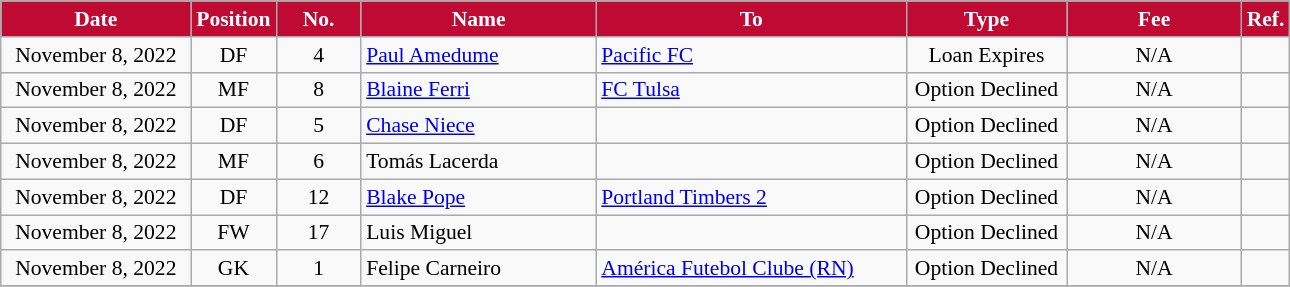<table class="wikitable" style="text-align:center; font-size:90%; ">
<tr>
<th style="background:#BF0A34; color:#FFFFFF; width:120px;">Date</th>
<th style="background:#BF0A34; color:#FFFFFF; width:50px;">Position</th>
<th style="background:#BF0A34; color:#FFFFFF; width:50px;">No.</th>
<th style="background:#BF0A34; color:#FFFFFF; width:150px;">Name</th>
<th style="background:#BF0A34; color:#FFFFFF; width:200px;">To</th>
<th style="background:#BF0A34; color:#FFFFFF; Width:100px;">Type</th>
<th style="background:#BF0A34; color:#FFFFFF; width:110px;">Fee</th>
<th style="background:#BF0A34; color:#FFFFFF; width:25px;">Ref.</th>
</tr>
<tr>
<td>November 8, 2022</td>
<td>DF</td>
<td>4</td>
<td align="left"> <a href='#'>Paul Amedume</a></td>
<td align="left"> <a href='#'>Pacific FC</a></td>
<td>Loan Expires</td>
<td>N/A</td>
<td></td>
</tr>
<tr>
<td>November 8, 2022</td>
<td>MF</td>
<td>8</td>
<td align="left"> <a href='#'>Blaine Ferri</a></td>
<td align="left"> <a href='#'>FC Tulsa</a></td>
<td>Option Declined</td>
<td>N/A</td>
<td></td>
</tr>
<tr>
<td>November 8, 2022</td>
<td>DF</td>
<td>5</td>
<td align="left"> <a href='#'>Chase Niece</a></td>
<td align="left"></td>
<td>Option Declined</td>
<td>N/A</td>
<td></td>
</tr>
<tr>
<td>November 8, 2022</td>
<td>MF</td>
<td>6</td>
<td align="left"> Tomás Lacerda</td>
<td align="left"></td>
<td>Option Declined</td>
<td>N/A</td>
<td></td>
</tr>
<tr>
<td>November 8, 2022</td>
<td>DF</td>
<td>12</td>
<td align="left"> <a href='#'>Blake Pope</a></td>
<td align="left"> <a href='#'>Portland Timbers 2</a></td>
<td>Option Declined</td>
<td>N/A</td>
<td></td>
</tr>
<tr>
<td>November 8, 2022</td>
<td>FW</td>
<td>17</td>
<td align="left"> Luis Miguel</td>
<td align="left"></td>
<td>Option Declined</td>
<td>N/A</td>
<td></td>
</tr>
<tr>
<td>November 8, 2022</td>
<td>GK</td>
<td>1</td>
<td align="left"> Felipe Carneiro</td>
<td align="left"> <a href='#'>América Futebol Clube (RN)</a></td>
<td>Option Declined</td>
<td>N/A</td>
<td></td>
</tr>
<tr>
</tr>
</table>
